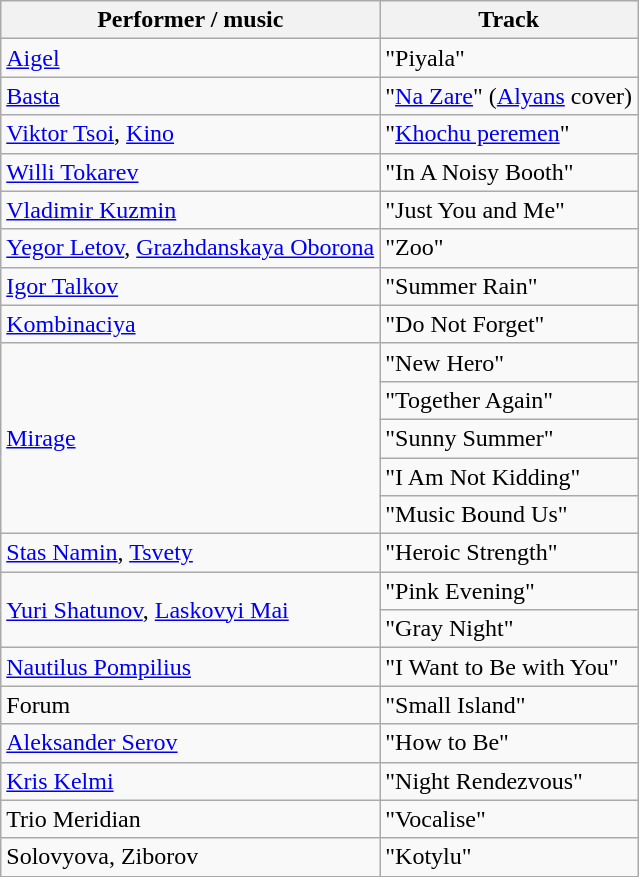<table class="wikitable sortable">
<tr>
<th><strong>Performer / music</strong></th>
<th><strong>Track</strong></th>
</tr>
<tr>
<td><a href='#'>Aigel</a></td>
<td>"Piyala"</td>
</tr>
<tr>
<td><a href='#'>Basta</a></td>
<td>"<a href='#'>Na Zare</a>" (<a href='#'>Alyans</a> cover)</td>
</tr>
<tr>
<td><a href='#'>Viktor Tsoi</a>, <a href='#'>Kino</a></td>
<td>"<a href='#'>Khochu peremen</a>"</td>
</tr>
<tr>
<td><a href='#'>Willi Tokarev</a></td>
<td>"In A Noisy Booth"</td>
</tr>
<tr>
<td><a href='#'>Vladimir Kuzmin</a></td>
<td>"Just You and Me"</td>
</tr>
<tr>
<td><a href='#'>Yegor Letov</a>, <a href='#'>Grazhdanskaya Oborona</a></td>
<td>"Zoo"</td>
</tr>
<tr>
<td><a href='#'>Igor Talkov</a></td>
<td>"Summer Rain"</td>
</tr>
<tr>
<td><a href='#'>Kombinaciya</a></td>
<td>"Do Not Forget"</td>
</tr>
<tr>
<td rowspan="5"><a href='#'>Mirage</a></td>
<td>"New Hero"</td>
</tr>
<tr>
<td>"Together Again"</td>
</tr>
<tr>
<td>"Sunny Summer"</td>
</tr>
<tr>
<td>"I Am Not Kidding"</td>
</tr>
<tr>
<td>"Music Bound Us"</td>
</tr>
<tr>
<td><a href='#'>Stas Namin</a>, <a href='#'>Tsvety</a></td>
<td>"Heroic Strength"</td>
</tr>
<tr>
<td rowspan="2"><a href='#'>Yuri Shatunov</a>, <a href='#'>Laskovyi Mai</a></td>
<td>"Pink Evening"</td>
</tr>
<tr>
<td>"Gray Night"</td>
</tr>
<tr>
<td><a href='#'>Nautilus Pompilius</a></td>
<td>"I Want to Be with You"</td>
</tr>
<tr>
<td>Forum</td>
<td>"Small Island"</td>
</tr>
<tr>
<td><a href='#'>Aleksander Serov</a></td>
<td>"How to Be"</td>
</tr>
<tr>
<td><a href='#'>Kris Kelmi</a></td>
<td>"Night Rendezvous"</td>
</tr>
<tr>
<td>Trio Meridian</td>
<td>"Vocalise"</td>
</tr>
<tr>
<td>Solovyova, Ziborov</td>
<td>"Kotylu"</td>
</tr>
<tr>
</tr>
</table>
